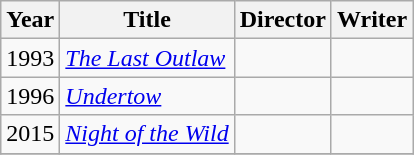<table class="wikitable">
<tr>
<th>Year</th>
<th>Title</th>
<th>Director</th>
<th>Writer</th>
</tr>
<tr>
<td>1993</td>
<td><em><a href='#'>The Last Outlaw</a></em></td>
<td></td>
<td></td>
</tr>
<tr>
<td>1996</td>
<td><em><a href='#'>Undertow</a></em></td>
<td></td>
<td></td>
</tr>
<tr>
<td>2015</td>
<td><em><a href='#'>Night of the Wild</a></em></td>
<td></td>
<td></td>
</tr>
<tr>
</tr>
</table>
